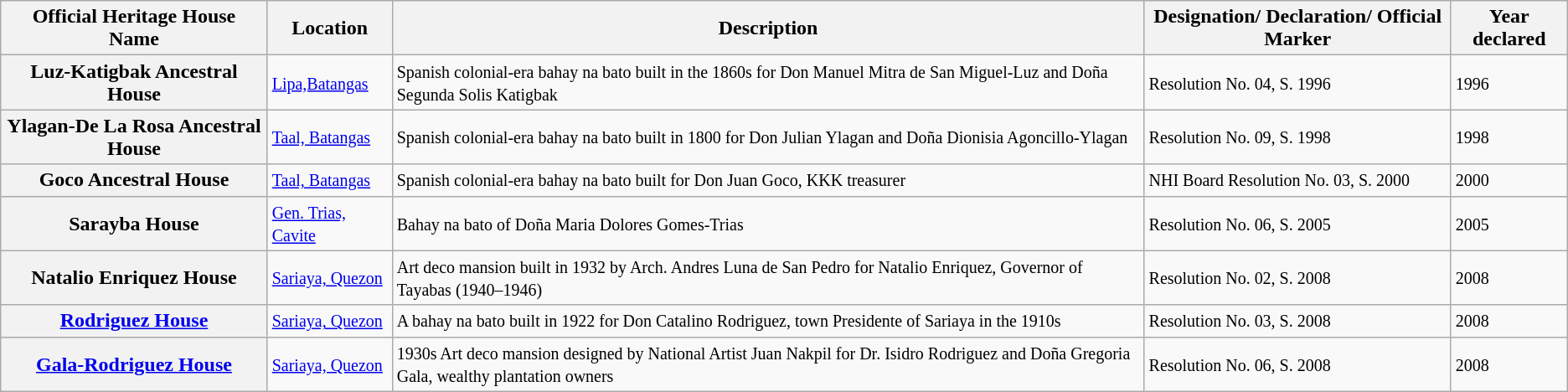<table class="wikitable sortable">
<tr>
<th>Official Heritage House Name</th>
<th>Location</th>
<th>Description</th>
<th>Designation/ Declaration/ Official Marker</th>
<th>Year declared</th>
</tr>
<tr>
<th>Luz-Katigbak Ancestral House</th>
<td><a href='#'><small>Lipa,Batangas</small></a></td>
<td><small>Spanish colonial-era bahay na bato built in the 1860s for  Don Manuel Mitra de San Miguel-Luz and Doña Segunda Solis Katigbak</small></td>
<td><small>Resolution No. 04, S. 1996</small></td>
<td><small>1996</small></td>
</tr>
<tr>
<th>Ylagan-De La Rosa Ancestral House</th>
<td><a href='#'><small>Taal, Batangas</small></a></td>
<td><small>Spanish colonial-era bahay na bato built in 1800 for Don Julian Ylagan and Doña Dionisia Agoncillo-Ylagan</small></td>
<td><small>Resolution No. 09, S. 1998</small></td>
<td><small>1998</small></td>
</tr>
<tr>
<th>Goco Ancestral House</th>
<td><a href='#'><small>Taal, Batangas</small></a></td>
<td><small>Spanish colonial-era bahay na bato built for Don Juan Goco, KKK treasurer</small></td>
<td><small>NHI Board Resolution No. 03, S. 2000</small></td>
<td><small>2000</small></td>
</tr>
<tr>
<th>Sarayba House</th>
<td><a href='#'><small>Gen. Trias, Cavite</small></a></td>
<td><small>Bahay na bato of Doña Maria Dolores Gomes-Trias</small></td>
<td><small>Resolution No. 06, S. 2005</small></td>
<td><small>2005</small></td>
</tr>
<tr>
<th>Natalio Enriquez House</th>
<td><a href='#'><small>Sariaya, Quezon</small></a></td>
<td><small>Art deco mansion built in 1932 by Arch. Andres Luna de San Pedro for Natalio Enriquez, Governor of Tayabas (1940–1946)</small></td>
<td><small>Resolution No. 02, S. 2008</small></td>
<td><small>2008</small></td>
</tr>
<tr>
<th><a href='#'>Rodriguez House</a></th>
<td><a href='#'><small>Sariaya, Quezon</small></a></td>
<td><small>A bahay na bato built in 1922 for Don Catalino Rodriguez, town Presidente of Sariaya in the 1910s</small></td>
<td><small>Resolution No. 03, S. 2008</small></td>
<td><small>2008</small></td>
</tr>
<tr>
<th><a href='#'>Gala-Rodriguez House</a></th>
<td><a href='#'><small>Sariaya, Quezon</small></a></td>
<td><small>1930s Art deco mansion designed by National Artist Juan Nakpil for Dr. Isidro Rodriguez and Doña Gregoria Gala, wealthy plantation owners</small></td>
<td><small>Resolution No. 06, S. 2008</small></td>
<td><small>2008</small></td>
</tr>
</table>
